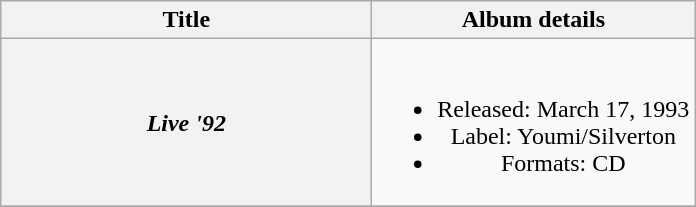<table class="wikitable plainrowheaders" style="text-align:center;">
<tr>
<th scope="col" style="width:15em;">Title</th>
<th scope="col">Album details</th>
</tr>
<tr>
<th scope="row"><em>Live '92</em></th>
<td><br><ul><li>Released: March 17, 1993</li><li>Label: Youmi/Silverton</li><li>Formats: CD</li></ul></td>
</tr>
<tr>
</tr>
</table>
